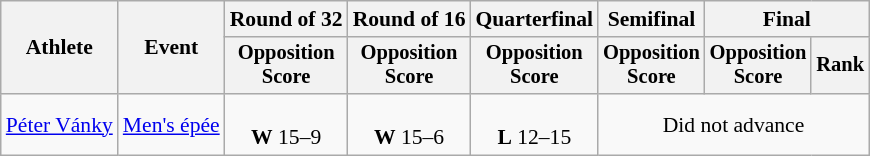<table class="wikitable" style="text-align:left; font-size:90%">
<tr>
<th rowspan=2>Athlete</th>
<th rowspan=2>Event</th>
<th>Round of 32</th>
<th>Round of 16</th>
<th>Quarterfinal</th>
<th>Semifinal</th>
<th colspan=2>Final</th>
</tr>
<tr style="font-size:95%">
<th>Opposition <br> Score</th>
<th>Opposition <br> Score</th>
<th>Opposition <br> Score</th>
<th>Opposition <br> Score</th>
<th>Opposition <br> Score</th>
<th>Rank</th>
</tr>
<tr>
<td><a href='#'>Péter Vánky</a></td>
<td><a href='#'>Men's épée</a></td>
<td align=center><br><strong>W</strong> 15–9</td>
<td align=center><br><strong>W</strong> 15–6</td>
<td align=center><br> <strong>L</strong> 12–15</td>
<td colspan=3 align=center>Did not advance</td>
</tr>
</table>
